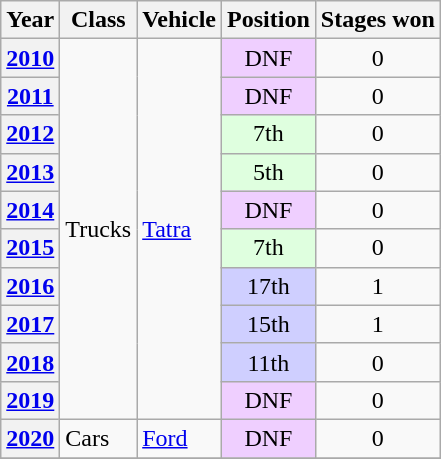<table class="wikitable">
<tr>
<th>Year</th>
<th>Class</th>
<th>Vehicle</th>
<th>Position</th>
<th>Stages won</th>
</tr>
<tr>
<th><a href='#'>2010</a></th>
<td rowspan="10">Trucks</td>
<td rowspan="10"> <a href='#'>Tatra</a></td>
<td align="center" style="background:#EFCFFF;">DNF</td>
<td align="center">0</td>
</tr>
<tr>
<th><a href='#'>2011</a></th>
<td align="center" style="background:#EFCFFF;">DNF</td>
<td align="center">0</td>
</tr>
<tr>
<th><a href='#'>2012</a></th>
<td align="center" style="background:#DFFFDF;">7th</td>
<td align="center">0</td>
</tr>
<tr>
<th><a href='#'>2013</a></th>
<td align="center" style="background:#DFFFDF;">5th</td>
<td align="center">0</td>
</tr>
<tr>
<th><a href='#'>2014</a></th>
<td align="center" style="background:#EFCFFF;">DNF</td>
<td align="center">0</td>
</tr>
<tr>
<th><a href='#'>2015</a></th>
<td align="center" style="background:#DFFFDF;">7th</td>
<td align="center">0</td>
</tr>
<tr>
<th><a href='#'>2016</a></th>
<td align="center" style="background:#CFCFFF;">17th</td>
<td align="center">1</td>
</tr>
<tr>
<th><a href='#'>2017</a></th>
<td align="center" style="background:#CFCFFF;">15th</td>
<td align="center">1</td>
</tr>
<tr>
<th><a href='#'>2018</a></th>
<td align="center" style="background:#CFCFFF;">11th</td>
<td align="center">0</td>
</tr>
<tr>
<th><a href='#'>2019</a></th>
<td align="center" style="background:#EFCFFF;">DNF</td>
<td align="center">0</td>
</tr>
<tr>
<th><a href='#'>2020</a></th>
<td rowspan="1">Cars</td>
<td rowspan="1"> <a href='#'>Ford</a></td>
<td align="center" style="background:#EFCFFF;">DNF</td>
<td align="center">0</td>
</tr>
<tr>
</tr>
</table>
